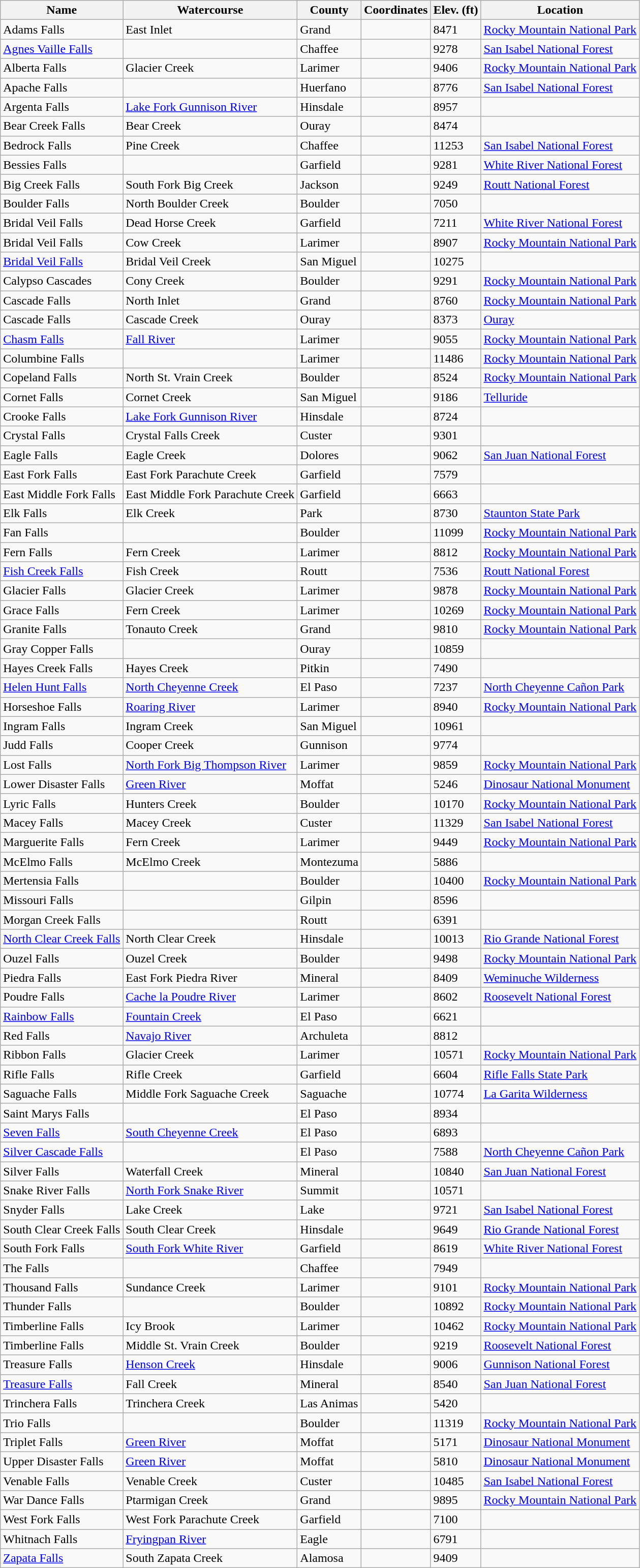<table class="wikitable sortable">
<tr>
<th>Name</th>
<th>Watercourse</th>
<th>County</th>
<th>Coordinates</th>
<th>Elev. (ft)</th>
<th>Location</th>
</tr>
<tr>
<td>Adams Falls</td>
<td>East Inlet</td>
<td>Grand</td>
<td></td>
<td>8471</td>
<td><a href='#'>Rocky Mountain National Park</a></td>
</tr>
<tr>
<td><a href='#'>Agnes Vaille Falls</a></td>
<td></td>
<td>Chaffee</td>
<td></td>
<td>9278</td>
<td><a href='#'>San Isabel National Forest</a></td>
</tr>
<tr>
<td>Alberta Falls</td>
<td>Glacier Creek</td>
<td>Larimer</td>
<td></td>
<td>9406</td>
<td><a href='#'>Rocky Mountain National Park</a></td>
</tr>
<tr>
<td>Apache Falls</td>
<td></td>
<td>Huerfano</td>
<td></td>
<td>8776</td>
<td><a href='#'>San Isabel National Forest</a></td>
</tr>
<tr>
<td>Argenta Falls</td>
<td><a href='#'>Lake Fork Gunnison River</a></td>
<td>Hinsdale</td>
<td></td>
<td>8957</td>
<td></td>
</tr>
<tr>
<td>Bear Creek Falls</td>
<td>Bear Creek</td>
<td>Ouray</td>
<td></td>
<td>8474</td>
<td></td>
</tr>
<tr>
<td>Bedrock Falls</td>
<td>Pine Creek</td>
<td>Chaffee</td>
<td></td>
<td>11253</td>
<td><a href='#'>San Isabel National Forest</a></td>
</tr>
<tr>
<td>Bessies Falls</td>
<td></td>
<td>Garfield</td>
<td></td>
<td>9281</td>
<td><a href='#'>White River National Forest</a></td>
</tr>
<tr>
<td>Big Creek Falls</td>
<td>South Fork Big Creek</td>
<td>Jackson</td>
<td></td>
<td>9249</td>
<td><a href='#'>Routt National Forest</a></td>
</tr>
<tr>
<td>Boulder Falls</td>
<td>North Boulder Creek</td>
<td>Boulder</td>
<td></td>
<td>7050</td>
<td></td>
</tr>
<tr>
<td>Bridal Veil Falls</td>
<td>Dead Horse Creek</td>
<td>Garfield</td>
<td></td>
<td>7211</td>
<td><a href='#'>White River National Forest</a></td>
</tr>
<tr>
<td>Bridal Veil Falls</td>
<td>Cow Creek</td>
<td>Larimer</td>
<td></td>
<td>8907</td>
<td><a href='#'>Rocky Mountain National Park</a></td>
</tr>
<tr>
<td><a href='#'>Bridal Veil Falls</a></td>
<td>Bridal Veil Creek</td>
<td>San Miguel</td>
<td></td>
<td>10275</td>
<td></td>
</tr>
<tr>
<td>Calypso Cascades</td>
<td>Cony Creek</td>
<td>Boulder</td>
<td></td>
<td>9291</td>
<td><a href='#'>Rocky Mountain National Park</a></td>
</tr>
<tr>
<td>Cascade Falls</td>
<td>North Inlet</td>
<td>Grand</td>
<td></td>
<td>8760</td>
<td><a href='#'>Rocky Mountain National Park</a></td>
</tr>
<tr>
<td>Cascade Falls</td>
<td>Cascade Creek</td>
<td>Ouray</td>
<td></td>
<td>8373</td>
<td><a href='#'>Ouray</a></td>
</tr>
<tr>
<td><a href='#'>Chasm Falls</a></td>
<td><a href='#'>Fall River</a></td>
<td>Larimer</td>
<td></td>
<td>9055</td>
<td><a href='#'>Rocky Mountain National Park</a></td>
</tr>
<tr>
<td>Columbine Falls</td>
<td></td>
<td>Larimer</td>
<td></td>
<td>11486</td>
<td><a href='#'>Rocky Mountain National Park</a></td>
</tr>
<tr>
<td>Copeland Falls</td>
<td>North St. Vrain Creek</td>
<td>Boulder</td>
<td></td>
<td>8524</td>
<td><a href='#'>Rocky Mountain National Park</a></td>
</tr>
<tr>
<td>Cornet Falls</td>
<td>Cornet Creek</td>
<td>San Miguel</td>
<td></td>
<td>9186</td>
<td><a href='#'>Telluride</a></td>
</tr>
<tr>
<td>Crooke Falls</td>
<td><a href='#'>Lake Fork Gunnison River</a></td>
<td>Hinsdale</td>
<td></td>
<td>8724</td>
<td></td>
</tr>
<tr>
<td>Crystal Falls</td>
<td>Crystal Falls Creek</td>
<td>Custer</td>
<td></td>
<td>9301</td>
<td></td>
</tr>
<tr>
<td>Eagle Falls</td>
<td>Eagle Creek</td>
<td>Dolores</td>
<td></td>
<td>9062</td>
<td><a href='#'>San Juan National Forest</a></td>
</tr>
<tr>
<td>East Fork Falls</td>
<td>East Fork Parachute Creek</td>
<td>Garfield</td>
<td></td>
<td>7579</td>
<td></td>
</tr>
<tr>
<td>East Middle Fork Falls</td>
<td>East Middle Fork Parachute Creek</td>
<td>Garfield</td>
<td></td>
<td>6663</td>
<td></td>
</tr>
<tr>
<td>Elk Falls</td>
<td>Elk Creek</td>
<td>Park</td>
<td></td>
<td>8730</td>
<td><a href='#'>Staunton State Park</a></td>
</tr>
<tr>
<td>Fan Falls</td>
<td></td>
<td>Boulder</td>
<td></td>
<td>11099</td>
<td><a href='#'>Rocky Mountain National Park</a></td>
</tr>
<tr>
<td>Fern Falls</td>
<td>Fern Creek</td>
<td>Larimer</td>
<td></td>
<td>8812</td>
<td><a href='#'>Rocky Mountain National Park</a></td>
</tr>
<tr>
<td><a href='#'>Fish Creek Falls</a></td>
<td>Fish Creek</td>
<td>Routt</td>
<td></td>
<td>7536</td>
<td><a href='#'>Routt National Forest</a></td>
</tr>
<tr>
<td>Glacier Falls</td>
<td>Glacier Creek</td>
<td>Larimer</td>
<td></td>
<td>9878</td>
<td><a href='#'>Rocky Mountain National Park</a></td>
</tr>
<tr>
<td>Grace Falls</td>
<td>Fern Creek</td>
<td>Larimer</td>
<td></td>
<td>10269</td>
<td><a href='#'>Rocky Mountain National Park</a></td>
</tr>
<tr>
<td>Granite Falls</td>
<td>Tonauto Creek</td>
<td>Grand</td>
<td></td>
<td>9810</td>
<td><a href='#'>Rocky Mountain National Park</a></td>
</tr>
<tr>
<td>Gray Copper Falls</td>
<td></td>
<td>Ouray</td>
<td></td>
<td>10859</td>
<td></td>
</tr>
<tr>
<td>Hayes Creek Falls</td>
<td>Hayes Creek</td>
<td>Pitkin</td>
<td></td>
<td>7490</td>
<td></td>
</tr>
<tr>
<td><a href='#'>Helen Hunt Falls</a></td>
<td><a href='#'>North Cheyenne Creek</a></td>
<td>El Paso</td>
<td></td>
<td>7237</td>
<td><a href='#'>North Cheyenne Cañon Park</a></td>
</tr>
<tr>
<td>Horseshoe Falls</td>
<td><a href='#'>Roaring River</a></td>
<td>Larimer</td>
<td></td>
<td>8940</td>
<td><a href='#'>Rocky Mountain National Park</a></td>
</tr>
<tr>
<td>Ingram Falls</td>
<td>Ingram Creek</td>
<td>San Miguel</td>
<td></td>
<td>10961</td>
<td></td>
</tr>
<tr>
<td>Judd Falls</td>
<td>Cooper Creek</td>
<td>Gunnison</td>
<td></td>
<td>9774</td>
<td></td>
</tr>
<tr>
<td>Lost Falls</td>
<td><a href='#'>North Fork Big Thompson River</a></td>
<td>Larimer</td>
<td></td>
<td>9859</td>
<td><a href='#'>Rocky Mountain National Park</a></td>
</tr>
<tr>
<td>Lower Disaster Falls</td>
<td><a href='#'>Green River</a></td>
<td>Moffat</td>
<td></td>
<td>5246</td>
<td><a href='#'>Dinosaur National Monument</a></td>
</tr>
<tr>
<td>Lyric Falls</td>
<td>Hunters Creek</td>
<td>Boulder</td>
<td></td>
<td>10170</td>
<td><a href='#'>Rocky Mountain National Park</a></td>
</tr>
<tr>
<td>Macey Falls</td>
<td>Macey Creek</td>
<td>Custer</td>
<td></td>
<td>11329</td>
<td><a href='#'>San Isabel National Forest</a></td>
</tr>
<tr>
<td>Marguerite Falls</td>
<td>Fern Creek</td>
<td>Larimer</td>
<td></td>
<td>9449</td>
<td><a href='#'>Rocky Mountain National Park</a></td>
</tr>
<tr>
<td>McElmo Falls</td>
<td>McElmo Creek</td>
<td>Montezuma</td>
<td></td>
<td>5886</td>
<td></td>
</tr>
<tr>
<td>Mertensia Falls</td>
<td></td>
<td>Boulder</td>
<td></td>
<td>10400</td>
<td><a href='#'>Rocky Mountain National Park</a></td>
</tr>
<tr>
<td>Missouri Falls</td>
<td></td>
<td>Gilpin</td>
<td></td>
<td>8596</td>
<td></td>
</tr>
<tr>
<td>Morgan Creek Falls</td>
<td></td>
<td>Routt</td>
<td></td>
<td>6391</td>
<td></td>
</tr>
<tr>
<td><a href='#'>North Clear Creek Falls</a></td>
<td>North Clear Creek</td>
<td>Hinsdale</td>
<td></td>
<td>10013</td>
<td><a href='#'>Rio Grande National Forest</a></td>
</tr>
<tr>
<td>Ouzel Falls</td>
<td>Ouzel Creek</td>
<td>Boulder</td>
<td></td>
<td>9498</td>
<td><a href='#'>Rocky Mountain National Park</a></td>
</tr>
<tr>
<td>Piedra Falls</td>
<td>East Fork Piedra River</td>
<td>Mineral</td>
<td></td>
<td>8409</td>
<td><a href='#'>Weminuche Wilderness</a></td>
</tr>
<tr>
<td>Poudre Falls</td>
<td><a href='#'>Cache la Poudre River</a></td>
<td>Larimer</td>
<td></td>
<td>8602</td>
<td><a href='#'>Roosevelt National Forest</a></td>
</tr>
<tr>
<td><a href='#'>Rainbow Falls</a></td>
<td><a href='#'>Fountain Creek</a></td>
<td>El Paso</td>
<td></td>
<td>6621</td>
<td></td>
</tr>
<tr>
<td>Red Falls</td>
<td><a href='#'>Navajo River</a></td>
<td>Archuleta</td>
<td></td>
<td>8812</td>
<td></td>
</tr>
<tr>
<td>Ribbon Falls</td>
<td>Glacier Creek</td>
<td>Larimer</td>
<td></td>
<td>10571</td>
<td><a href='#'>Rocky Mountain National Park</a></td>
</tr>
<tr>
<td>Rifle Falls</td>
<td>Rifle Creek</td>
<td>Garfield</td>
<td></td>
<td>6604</td>
<td><a href='#'>Rifle Falls State Park</a></td>
</tr>
<tr>
<td>Saguache Falls</td>
<td>Middle Fork Saguache Creek</td>
<td>Saguache</td>
<td></td>
<td>10774</td>
<td><a href='#'>La Garita Wilderness</a></td>
</tr>
<tr>
<td>Saint Marys Falls</td>
<td></td>
<td>El Paso</td>
<td></td>
<td>8934</td>
<td></td>
</tr>
<tr>
<td><a href='#'>Seven Falls</a></td>
<td><a href='#'>South Cheyenne Creek</a></td>
<td>El Paso</td>
<td></td>
<td>6893</td>
<td></td>
</tr>
<tr>
<td><a href='#'>Silver Cascade Falls</a></td>
<td></td>
<td>El Paso</td>
<td></td>
<td>7588</td>
<td><a href='#'>North Cheyenne Cañon Park</a></td>
</tr>
<tr>
<td>Silver Falls</td>
<td>Waterfall Creek</td>
<td>Mineral</td>
<td></td>
<td>10840</td>
<td><a href='#'>San Juan National Forest</a></td>
</tr>
<tr>
<td>Snake River Falls</td>
<td><a href='#'>North Fork Snake River </a></td>
<td>Summit</td>
<td></td>
<td>10571</td>
<td></td>
</tr>
<tr>
<td>Snyder Falls</td>
<td>Lake Creek</td>
<td>Lake</td>
<td></td>
<td>9721</td>
<td><a href='#'>San Isabel National Forest</a></td>
</tr>
<tr>
<td>South Clear Creek Falls</td>
<td>South Clear Creek</td>
<td>Hinsdale</td>
<td></td>
<td>9649</td>
<td><a href='#'>Rio Grande National Forest</a></td>
</tr>
<tr>
<td>South Fork Falls</td>
<td><a href='#'>South Fork White River</a></td>
<td>Garfield</td>
<td></td>
<td>8619</td>
<td><a href='#'>White River National Forest</a></td>
</tr>
<tr>
<td>The Falls</td>
<td></td>
<td>Chaffee</td>
<td></td>
<td>7949</td>
<td></td>
</tr>
<tr>
<td>Thousand Falls</td>
<td>Sundance Creek</td>
<td>Larimer</td>
<td></td>
<td>9101</td>
<td><a href='#'>Rocky Mountain National Park</a></td>
</tr>
<tr>
<td>Thunder Falls</td>
<td></td>
<td>Boulder</td>
<td></td>
<td>10892</td>
<td><a href='#'>Rocky Mountain National Park</a></td>
</tr>
<tr>
<td>Timberline Falls</td>
<td>Icy Brook</td>
<td>Larimer</td>
<td></td>
<td>10462</td>
<td><a href='#'>Rocky Mountain National Park</a></td>
</tr>
<tr>
<td>Timberline Falls</td>
<td>Middle St. Vrain Creek</td>
<td>Boulder</td>
<td></td>
<td>9219</td>
<td><a href='#'>Roosevelt National Forest</a></td>
</tr>
<tr>
<td>Treasure Falls</td>
<td><a href='#'>Henson Creek</a></td>
<td>Hinsdale</td>
<td></td>
<td>9006</td>
<td><a href='#'>Gunnison National Forest</a></td>
</tr>
<tr>
<td><a href='#'>Treasure Falls</a></td>
<td>Fall Creek</td>
<td>Mineral</td>
<td></td>
<td>8540</td>
<td><a href='#'>San Juan National Forest</a></td>
</tr>
<tr>
<td>Trinchera Falls</td>
<td>Trinchera Creek</td>
<td>Las Animas</td>
<td></td>
<td>5420</td>
<td></td>
</tr>
<tr>
<td>Trio Falls</td>
<td></td>
<td>Boulder</td>
<td></td>
<td>11319</td>
<td><a href='#'>Rocky Mountain National Park</a></td>
</tr>
<tr>
<td>Triplet Falls</td>
<td><a href='#'>Green River</a></td>
<td>Moffat</td>
<td></td>
<td>5171</td>
<td><a href='#'>Dinosaur National Monument</a></td>
</tr>
<tr>
<td>Upper Disaster Falls</td>
<td><a href='#'>Green River</a></td>
<td>Moffat</td>
<td></td>
<td>5810</td>
<td><a href='#'>Dinosaur National Monument</a></td>
</tr>
<tr>
<td>Venable Falls</td>
<td>Venable Creek</td>
<td>Custer</td>
<td></td>
<td>10485</td>
<td><a href='#'>San Isabel National Forest</a></td>
</tr>
<tr>
<td>War Dance Falls</td>
<td>Ptarmigan Creek</td>
<td>Grand</td>
<td></td>
<td>9895</td>
<td><a href='#'>Rocky Mountain National Park</a></td>
</tr>
<tr>
<td>West Fork Falls</td>
<td>West Fork Parachute Creek</td>
<td>Garfield</td>
<td></td>
<td>7100</td>
<td></td>
</tr>
<tr>
<td>Whitnach Falls</td>
<td><a href='#'>Fryingpan River</a></td>
<td>Eagle</td>
<td></td>
<td>6791</td>
<td></td>
</tr>
<tr>
<td><a href='#'>Zapata Falls</a></td>
<td>South Zapata Creek</td>
<td>Alamosa</td>
<td></td>
<td>9409</td>
<td></td>
</tr>
</table>
